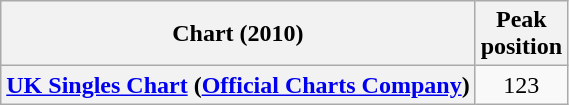<table class="wikitable sortable plainrowheaders" style="text-align:center;">
<tr>
<th>Chart (2010)</th>
<th>Peak<br>position</th>
</tr>
<tr>
<th scope="row"><a href='#'>UK Singles Chart</a> (<a href='#'>Official Charts Company</a>)</th>
<td>123</td>
</tr>
</table>
